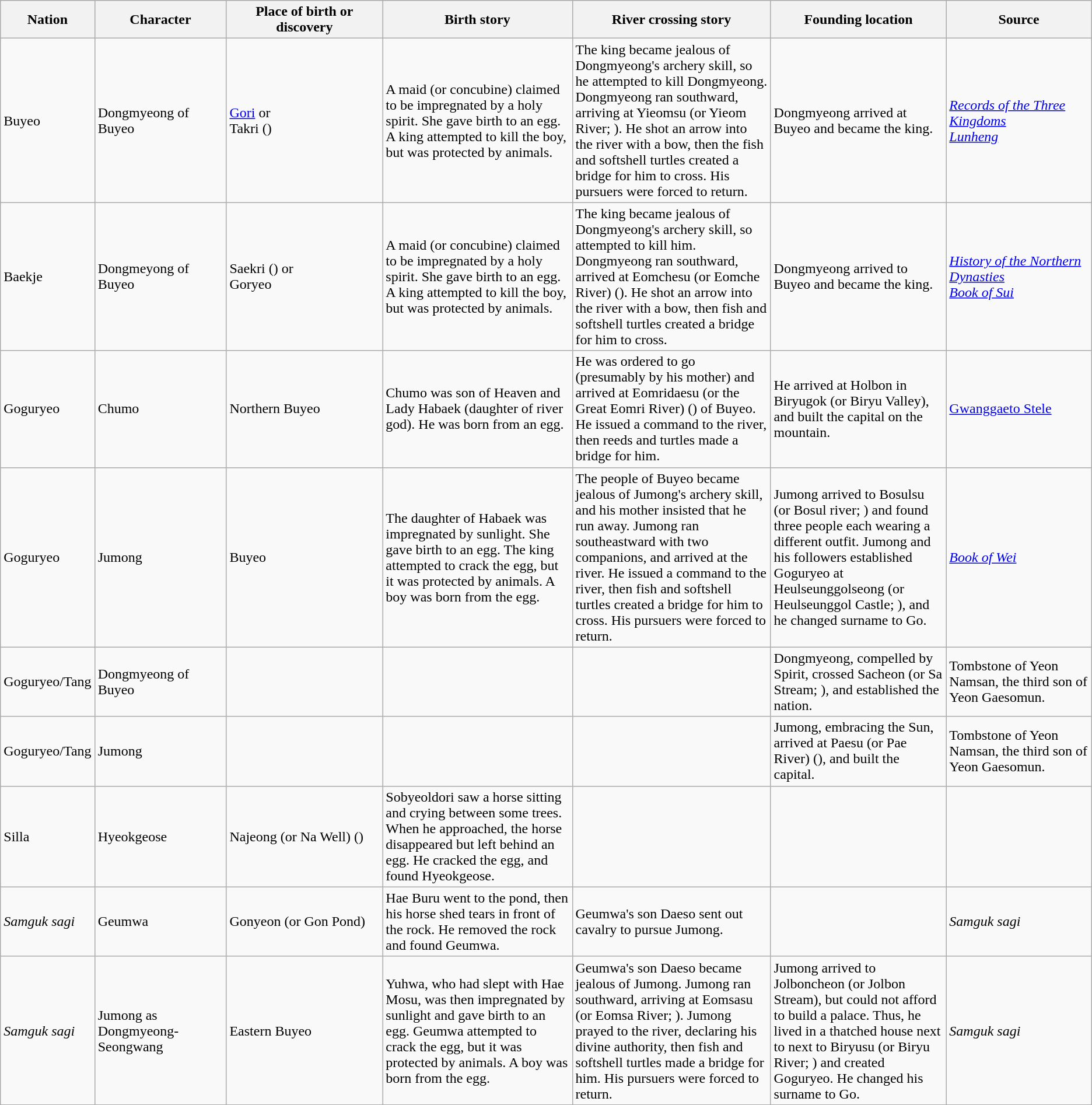<table class="wikitable">
<tr>
<th scope="col" style="width: 100px;">Nation</th>
<th scope="col" style="width: 300px;">Character</th>
<th scope="col" style="width: 500px;">Place of birth or discovery</th>
<th scope="col" style="width: 600px;">Birth story</th>
<th scope="col" style="width: 600px;">River crossing story</th>
<th scope="col" style="width: 400px;">Founding location</th>
<th scope="col" style="width: 400px;">Source</th>
</tr>
<tr>
<td>Buyeo</td>
<td>Dongmyeong of Buyeo</td>
<td><a href='#'>Gori</a> or<br>Takri ()</td>
<td>A maid (or concubine) claimed to be impregnated by a holy spirit. She gave birth to an egg. A king attempted to kill the boy, but was protected by animals.</td>
<td>The king became jealous of Dongmyeong's archery skill, so he attempted to kill Dongmyeong. Dongmyeong ran southward, arriving at Yieomsu (or Yieom River; ). He shot an arrow into the river with a bow, then the fish and softshell turtles created a bridge for him to cross. His pursuers were forced to return.</td>
<td>Dongmyeong arrived at Buyeo and became the king.</td>
<td><em><a href='#'>Records of the Three Kingdoms</a></em><br><em><a href='#'>Lunheng</a></em></td>
</tr>
<tr>
<td>Baekje</td>
<td>Dongmeyong of Buyeo</td>
<td>Saekri () or<br>Goryeo</td>
<td>A maid (or concubine) claimed to be impregnated by a holy spirit. She gave birth to an egg. A king attempted to kill the boy, but was protected by animals.</td>
<td>The king became jealous of Dongmyeong's archery skill, so attempted to kill him. Dongmyeong ran southward, arrived at Eomchesu (or Eomche River) (). He shot an arrow into the river with a bow, then fish and softshell turtles created a bridge for him to cross.</td>
<td>Dongmyeong arrived to Buyeo and became the king.</td>
<td><em><a href='#'>History of the Northern Dynasties</a></em><br><em><a href='#'>Book of Sui</a></em></td>
</tr>
<tr>
<td>Goguryeo</td>
<td>Chumo</td>
<td>Northern Buyeo</td>
<td>Chumo was son of Heaven and Lady Habaek (daughter of river god). He was born from an egg.</td>
<td>He was ordered to go (presumably by his mother) and arrived at Eomridaesu (or the Great Eomri River) () of Buyeo. He issued a command to the river, then reeds and turtles made a bridge for him.</td>
<td>He arrived at Holbon in Biryugok (or Biryu Valley), and built the capital on the mountain.</td>
<td><a href='#'>Gwanggaeto Stele</a></td>
</tr>
<tr>
<td>Goguryeo</td>
<td>Jumong</td>
<td>Buyeo</td>
<td>The daughter of Habaek was impregnated by sunlight. She gave birth to an egg. The king attempted to crack the egg, but it was protected by animals. A boy was born from the egg.</td>
<td>The people of Buyeo became jealous of Jumong's archery skill, and his mother insisted that he run away. Jumong ran southeastward with two companions, and arrived at the river. He issued a command to the river, then fish and softshell turtles created a bridge for him to cross. His pursuers were forced to return.</td>
<td>Jumong arrived to Bosulsu (or Bosul river; ) and found three people each wearing a different outfit. Jumong and his followers established Goguryeo at Heulseunggolseong (or Heulseunggol Castle; ), and he changed surname to Go.</td>
<td><em><a href='#'>Book of Wei</a></em></td>
</tr>
<tr>
<td>Goguryeo/Tang</td>
<td>Dongmyeong of Buyeo</td>
<td></td>
<td></td>
<td></td>
<td>Dongmyeong, compelled by Spirit, crossed Sacheon (or Sa Stream; ), and established the nation.</td>
<td>Tombstone of Yeon Namsan, the third son of Yeon Gaesomun.</td>
</tr>
<tr>
<td>Goguryeo/Tang</td>
<td>Jumong</td>
<td></td>
<td></td>
<td></td>
<td>Jumong, embracing the Sun, arrived at Paesu (or Pae River) (), and built the capital.</td>
<td>Tombstone of Yeon Namsan, the third son of Yeon Gaesomun.</td>
</tr>
<tr>
<td>Silla</td>
<td>Hyeokgeose</td>
<td>Najeong (or Na Well) ()</td>
<td>Sobyeoldori saw a horse sitting and crying between some trees. When he approached, the horse disappeared but left behind an egg. He cracked the egg, and found Hyeokgeose.</td>
<td></td>
<td></td>
<td></td>
</tr>
<tr>
<td><em>Samguk sagi</em></td>
<td>Geumwa</td>
<td>Gonyeon (or Gon Pond)</td>
<td>Hae Buru went to the pond, then his horse shed tears in front of the rock. He removed the rock and found Geumwa.</td>
<td>Geumwa's son Daeso sent out cavalry to pursue Jumong.</td>
<td></td>
<td><em>Samguk sagi</em></td>
</tr>
<tr>
<td><em>Samguk sagi</em></td>
<td>Jumong as Dongmyeong-Seongwang</td>
<td>Eastern Buyeo</td>
<td>Yuhwa, who had slept with Hae Mosu, was then impregnated by sunlight and gave birth to an egg. Geumwa attempted to crack the egg, but it was protected by animals. A boy was born from the egg.</td>
<td>Geumwa's son Daeso became jealous of Jumong. Jumong ran southward, arriving at Eomsasu (or Eomsa River; ). Jumong prayed to the river, declaring his divine authority, then fish and softshell turtles made a bridge for him. His pursuers were forced to return.</td>
<td>Jumong arrived to Jolboncheon (or Jolbon Stream), but could not afford to build a palace. Thus, he lived in a thatched house next to next to Biryusu (or Biryu River; ) and created Goguryeo. He changed his surname to Go.</td>
<td><em>Samguk sagi</em></td>
</tr>
</table>
